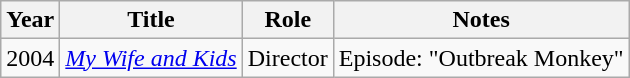<table class="wikitable sortable">
<tr>
<th>Year</th>
<th>Title</th>
<th>Role</th>
<th class="unsortable">Notes</th>
</tr>
<tr>
<td>2004</td>
<td><em><a href='#'>My Wife and Kids</a></em></td>
<td>Director</td>
<td>Episode: "Outbreak Monkey"</td>
</tr>
</table>
